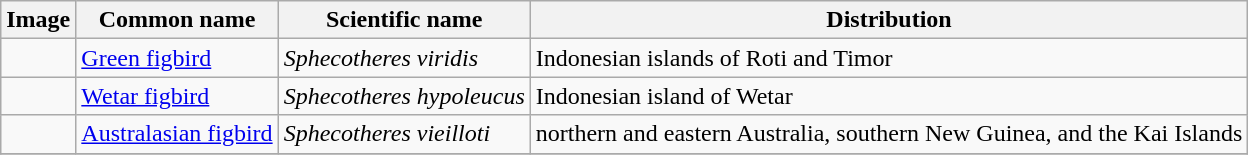<table class="wikitable sortable">
<tr>
<th>Image</th>
<th>Common name</th>
<th>Scientific name</th>
<th>Distribution</th>
</tr>
<tr>
<td></td>
<td><a href='#'>Green figbird</a></td>
<td><em>Sphecotheres viridis</em></td>
<td>Indonesian islands of Roti and Timor</td>
</tr>
<tr>
<td></td>
<td><a href='#'>Wetar figbird</a></td>
<td><em>Sphecotheres hypoleucus</em></td>
<td>Indonesian island of Wetar</td>
</tr>
<tr>
<td></td>
<td><a href='#'>Australasian figbird</a></td>
<td><em>Sphecotheres vieilloti</em></td>
<td>northern and eastern Australia, southern New Guinea, and the Kai Islands</td>
</tr>
<tr>
</tr>
</table>
